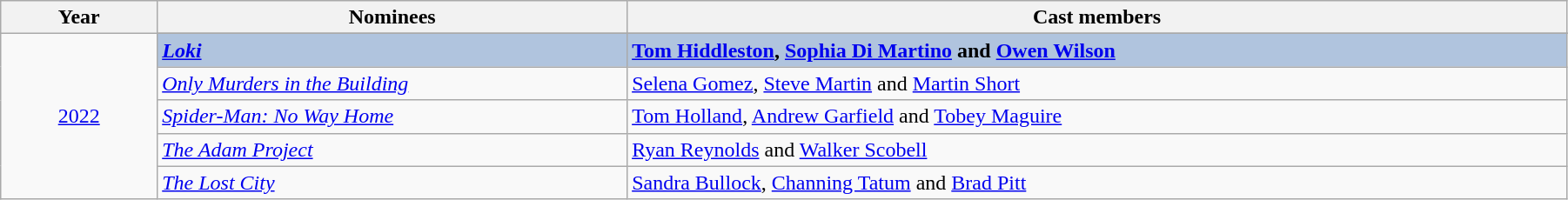<table class="wikitable" width="95%" cellpadding="5">
<tr>
<th width="10%">Year</th>
<th width="30%">Nominees</th>
<th width="60%">Cast members</th>
</tr>
<tr>
<td rowspan="6" align="center"><a href='#'>2022</a></td>
</tr>
<tr style="background:#B0C4DE;">
<td><strong><em><a href='#'>Loki</a></em></strong></td>
<td><strong><a href='#'>Tom Hiddleston</a>, <a href='#'>Sophia Di Martino</a> and <a href='#'>Owen Wilson</a></strong></td>
</tr>
<tr>
<td><em><a href='#'>Only Murders in the Building</a></em></td>
<td><a href='#'>Selena Gomez</a>, <a href='#'>Steve Martin</a> and <a href='#'>Martin Short</a></td>
</tr>
<tr>
<td><em><a href='#'>Spider-Man: No Way Home</a></em></td>
<td><a href='#'>Tom Holland</a>, <a href='#'>Andrew Garfield</a> and <a href='#'>Tobey Maguire</a></td>
</tr>
<tr>
<td><em><a href='#'>The Adam Project</a></em></td>
<td><a href='#'>Ryan Reynolds</a> and <a href='#'>Walker Scobell</a></td>
</tr>
<tr>
<td><em><a href='#'>The Lost City</a></em></td>
<td><a href='#'>Sandra Bullock</a>, <a href='#'>Channing Tatum</a> and <a href='#'>Brad Pitt</a></td>
</tr>
</table>
